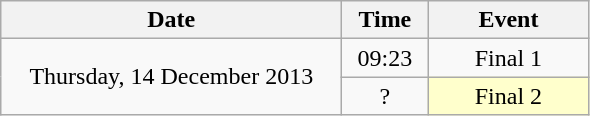<table class = "wikitable" style="text-align:center;">
<tr>
<th width=220>Date</th>
<th width=50>Time</th>
<th width=100>Event</th>
</tr>
<tr>
<td rowspan=2>Thursday, 14 December 2013</td>
<td>09:23</td>
<td>Final 1</td>
</tr>
<tr>
<td>?</td>
<td bgcolor=ffffcc>Final 2</td>
</tr>
</table>
